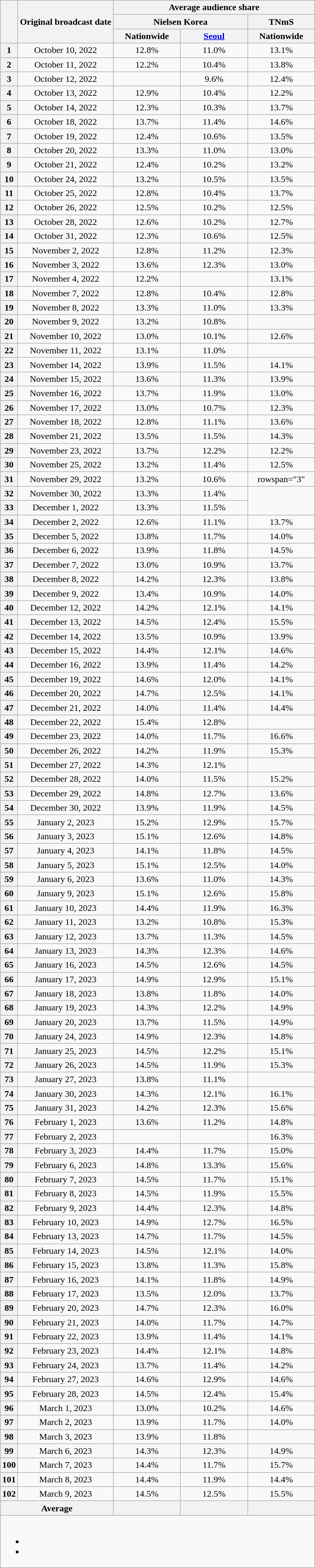<table class="wikitable plainrowheaders" style="text-align:center; max-width:600px; margin-left:auto; margin-right:auto">
<tr>
<th scope="col" rowspan="3"></th>
<th scope="col" rowspan="3">Original broadcast date</th>
<th scope="col" colspan="3">Average audience share</th>
</tr>
<tr>
<th scope="col" colspan="2">Nielsen Korea</th>
<th scope="col">TNmS</th>
</tr>
<tr>
<th scope="col" style="width:7em">Nationwide</th>
<th scope="col" style="width:7em"><a href='#'>Seoul</a></th>
<th scope="col" style="width:7em">Nationwide</th>
</tr>
<tr>
<th>1</th>
<td>October 10, 2022</td>
<td>12.8% </td>
<td>11.0% </td>
<td>13.1% </td>
</tr>
<tr>
<th>2</th>
<td>October 11, 2022</td>
<td>12.2% </td>
<td>10.4% </td>
<td>13.8% </td>
</tr>
<tr>
<th>3</th>
<td>October 12, 2022</td>
<td><strong></strong> </td>
<td>9.6% </td>
<td>12.4% </td>
</tr>
<tr>
<th>4</th>
<td>October 13, 2022</td>
<td>12.9% </td>
<td>10.4% </td>
<td>12.2% </td>
</tr>
<tr>
<th>5</th>
<td>October 14, 2022</td>
<td>12.3% </td>
<td>10.3% </td>
<td>13.7% </td>
</tr>
<tr>
<th>6</th>
<td>October 18, 2022</td>
<td>13.7% </td>
<td>11.4% </td>
<td>14.6% </td>
</tr>
<tr>
<th>7</th>
<td>October 19, 2022</td>
<td>12.4% </td>
<td>10.6% </td>
<td>13.5% </td>
</tr>
<tr>
<th>8</th>
<td>October 20, 2022</td>
<td>13.3% </td>
<td>11.0% </td>
<td>13.0% </td>
</tr>
<tr>
<th>9</th>
<td>October 21, 2022</td>
<td>12.4% </td>
<td>10.2% </td>
<td>13.2% </td>
</tr>
<tr>
<th>10</th>
<td>October 24, 2022</td>
<td>13.2% </td>
<td>10.5% </td>
<td>13.5% </td>
</tr>
<tr>
<th>11</th>
<td>October 25, 2022</td>
<td>12.8% </td>
<td>10.4% </td>
<td>13.7% </td>
</tr>
<tr>
<th>12</th>
<td>October 26, 2022</td>
<td>12.5% </td>
<td>10.2% </td>
<td>12.5% </td>
</tr>
<tr>
<th>13</th>
<td>October 28, 2022</td>
<td>12.6% </td>
<td>10.2% </td>
<td>12.7% </td>
</tr>
<tr>
<th>14</th>
<td>October 31, 2022</td>
<td>12.3% </td>
<td>10.6% </td>
<td>12.5% </td>
</tr>
<tr>
<th>15</th>
<td>November 2, 2022</td>
<td>12.8% </td>
<td>11.2% </td>
<td>12.3% </td>
</tr>
<tr>
<th>16</th>
<td>November 3, 2022</td>
<td>13.6% </td>
<td>12.3% </td>
<td>13.0% </td>
</tr>
<tr>
<th>17</th>
<td>November 4, 2022</td>
<td>12.2% </td>
<td><strong></strong> </td>
<td>13.1% </td>
</tr>
<tr>
<th>18</th>
<td>November 7, 2022</td>
<td>12.8% </td>
<td>10.4% </td>
<td>12.8% </td>
</tr>
<tr>
<th>19</th>
<td>November 8, 2022</td>
<td>13.3% </td>
<td>11.0% </td>
<td>13.3% </td>
</tr>
<tr>
<th>20</th>
<td>November 9, 2022</td>
<td>13.2% </td>
<td>10.8% </td>
<td><strong></strong> </td>
</tr>
<tr>
<th>21</th>
<td>November 10, 2022</td>
<td>13.0% </td>
<td>10.1% </td>
<td>12.6% </td>
</tr>
<tr>
<th>22</th>
<td>November 11, 2022</td>
<td>13.1% </td>
<td>11.0% </td>
<td></td>
</tr>
<tr>
<th>23</th>
<td>November 14, 2022</td>
<td>13.9% </td>
<td>11.5% </td>
<td>14.1% </td>
</tr>
<tr>
<th>24</th>
<td>November 15, 2022</td>
<td>13.6% </td>
<td>11.3% </td>
<td>13.9% </td>
</tr>
<tr>
<th>25</th>
<td>November 16, 2022</td>
<td>13.7% </td>
<td>11.9% </td>
<td>13.0% </td>
</tr>
<tr>
<th>26</th>
<td>November 17, 2022</td>
<td>13.0% </td>
<td>10.7% </td>
<td>12.3% </td>
</tr>
<tr>
<th>27</th>
<td>November 18, 2022</td>
<td>12.8% </td>
<td>11.1% </td>
<td>13.6% </td>
</tr>
<tr>
<th>28</th>
<td>November 21, 2022</td>
<td>13.5% </td>
<td>11.5% </td>
<td>14.3% </td>
</tr>
<tr>
<th>29</th>
<td>November 23, 2022</td>
<td>13.7% </td>
<td>12.2% </td>
<td>12.2% </td>
</tr>
<tr>
<th>30</th>
<td>November 25, 2022</td>
<td>13.2% </td>
<td>11.4% </td>
<td>12.5% </td>
</tr>
<tr>
<th>31</th>
<td>November 29, 2022</td>
<td>13.2% </td>
<td>10.6% </td>
<td>rowspan="3"</td>
</tr>
<tr>
<th>32</th>
<td>November 30, 2022</td>
<td>13.3% </td>
<td>11.4% </td>
</tr>
<tr>
<th>33</th>
<td>December 1, 2022</td>
<td>13.3% </td>
<td>11.5% </td>
</tr>
<tr>
<th>34</th>
<td>December 2, 2022</td>
<td>12.6% </td>
<td>11.1% </td>
<td>13.7% </td>
</tr>
<tr>
<th>35</th>
<td>December 5, 2022</td>
<td>13.8% </td>
<td>11.7% </td>
<td>14.0% </td>
</tr>
<tr>
<th>36</th>
<td>December 6, 2022</td>
<td>13.9% </td>
<td>11.8% </td>
<td>14.5% </td>
</tr>
<tr>
<th>37</th>
<td>December 7, 2022</td>
<td>13.0% </td>
<td>10.9% </td>
<td>13.7% </td>
</tr>
<tr>
<th>38</th>
<td>December 8, 2022</td>
<td>14.2% </td>
<td>12.3% </td>
<td>13.8% </td>
</tr>
<tr>
<th>39</th>
<td>December 9, 2022</td>
<td>13.4% </td>
<td>10.9% </td>
<td>14.0% </td>
</tr>
<tr>
<th>40</th>
<td>December 12, 2022</td>
<td>14.2% </td>
<td>12.1% </td>
<td>14.1% </td>
</tr>
<tr>
<th>41</th>
<td>December 13, 2022</td>
<td>14.5% </td>
<td>12.4% </td>
<td>15.5% </td>
</tr>
<tr>
<th>42</th>
<td>December 14, 2022</td>
<td>13.5% </td>
<td>10.9% </td>
<td>13.9% </td>
</tr>
<tr>
<th>43</th>
<td>December 15, 2022</td>
<td>14.4% </td>
<td>12.1% </td>
<td>14.6% </td>
</tr>
<tr>
<th>44</th>
<td>December 16, 2022</td>
<td>13.9% </td>
<td>11.4% </td>
<td>14.2% </td>
</tr>
<tr>
<th>45</th>
<td>December 19, 2022</td>
<td>14.6% </td>
<td>12.0% </td>
<td>14.1% </td>
</tr>
<tr>
<th>46</th>
<td>December 20, 2022</td>
<td>14.7% </td>
<td>12.5% </td>
<td>14.1% </td>
</tr>
<tr>
<th>47</th>
<td>December 21, 2022</td>
<td>14.0% </td>
<td>11.4% </td>
<td>14.4% </td>
</tr>
<tr>
<th>48</th>
<td>December 22, 2022</td>
<td>15.4% </td>
<td>12.8% </td>
<td><strong></strong> </td>
</tr>
<tr>
<th>49</th>
<td>December 23, 2022</td>
<td>14.0% </td>
<td>11.7% </td>
<td>16.6% </td>
</tr>
<tr>
<th>50</th>
<td>December 26, 2022</td>
<td>14.2% </td>
<td>11.9% </td>
<td>15.3% </td>
</tr>
<tr>
<th>51</th>
<td>December 27, 2022</td>
<td>14.3% </td>
<td>12.1% </td>
<td></td>
</tr>
<tr>
<th>52</th>
<td>December 28, 2022</td>
<td>14.0% </td>
<td>11.5% </td>
<td>15.2% </td>
</tr>
<tr>
<th>53</th>
<td>December 29, 2022</td>
<td>14.8% </td>
<td>12.7% </td>
<td>13.6% </td>
</tr>
<tr>
<th>54</th>
<td>December 30, 2022</td>
<td>13.9% </td>
<td>11.9% </td>
<td>14.5% </td>
</tr>
<tr>
<th>55</th>
<td>January 2, 2023</td>
<td>15.2% </td>
<td>12.9% </td>
<td>15.7% </td>
</tr>
<tr>
<th>56</th>
<td>January 3, 2023</td>
<td>15.1% </td>
<td>12.6% </td>
<td>14.8% </td>
</tr>
<tr>
<th>57</th>
<td>January 4, 2023</td>
<td>14.1% </td>
<td>11.8% </td>
<td>14.5% </td>
</tr>
<tr>
<th>58</th>
<td>January 5, 2023</td>
<td>15.1% </td>
<td>12.5% </td>
<td>14.0% </td>
</tr>
<tr>
<th>59</th>
<td>January 6, 2023</td>
<td>13.6% </td>
<td>11.0% </td>
<td>14.3% </td>
</tr>
<tr>
<th>60</th>
<td>January 9, 2023</td>
<td>15.1% </td>
<td>12.6% </td>
<td>15.8% </td>
</tr>
<tr>
<th>61</th>
<td>January 10, 2023</td>
<td>14.4% </td>
<td>11.9% </td>
<td>16.3% </td>
</tr>
<tr>
<th>62</th>
<td>January 11, 2023</td>
<td>13.2% </td>
<td>10.8% </td>
<td>15.3% </td>
</tr>
<tr>
<th>63</th>
<td>January 12, 2023</td>
<td>13.7% </td>
<td>11.3% </td>
<td>14.5% </td>
</tr>
<tr>
<th>64</th>
<td>January 13, 2023</td>
<td>14.3% </td>
<td>12.3% </td>
<td>14.6% </td>
</tr>
<tr>
<th>65</th>
<td>January 16, 2023</td>
<td>14.5% </td>
<td>12.6% </td>
<td>14.5% </td>
</tr>
<tr>
<th>66</th>
<td>January 17, 2023</td>
<td>14.9% </td>
<td>12.9% </td>
<td>15.1% </td>
</tr>
<tr>
<th>67</th>
<td>January 18, 2023</td>
<td>13.8% </td>
<td>11.8% </td>
<td>14.0% </td>
</tr>
<tr>
<th>68</th>
<td>January 19, 2023</td>
<td>14.3% </td>
<td>12.2% </td>
<td>14.9% </td>
</tr>
<tr>
<th>69</th>
<td>January 20, 2023</td>
<td>13.7% </td>
<td>11.5% </td>
<td>14.9% </td>
</tr>
<tr>
<th>70</th>
<td>January 24, 2023</td>
<td>14.9% </td>
<td>12.3% </td>
<td>14.8% </td>
</tr>
<tr>
<th>71</th>
<td>January 25, 2023</td>
<td>14.5% </td>
<td>12.2% </td>
<td>15.1% </td>
</tr>
<tr>
<th>72</th>
<td>January 26, 2023</td>
<td>14.5% </td>
<td>11.9% </td>
<td>15.3% </td>
</tr>
<tr>
<th>73</th>
<td>January 27, 2023</td>
<td>13.8% </td>
<td>11.1% </td>
<td></td>
</tr>
<tr>
<th>74</th>
<td>January 30, 2023</td>
<td>14.3% </td>
<td>12.1% </td>
<td>16.1% </td>
</tr>
<tr>
<th>75</th>
<td>January 31, 2023</td>
<td>14.2% </td>
<td>12.3% </td>
<td>15.6% </td>
</tr>
<tr>
<th>76</th>
<td>February 1, 2023</td>
<td>13.6% </td>
<td>11.2% </td>
<td>14.8% </td>
</tr>
<tr>
<th>77</th>
<td>February 2, 2023</td>
<td><strong></strong> </td>
<td><strong></strong> </td>
<td>16.3% </td>
</tr>
<tr>
<th>78</th>
<td>February 3, 2023</td>
<td>14.4% </td>
<td>11.7% </td>
<td>15.0% </td>
</tr>
<tr>
<th>79</th>
<td>February 6, 2023</td>
<td>14.8% </td>
<td>13.3% </td>
<td>15.6% </td>
</tr>
<tr>
<th>80</th>
<td>February 7, 2023</td>
<td>14.5% </td>
<td>11.7% </td>
<td>15.1% </td>
</tr>
<tr>
<th>81</th>
<td>February 8, 2023</td>
<td>14.5% </td>
<td>11.9% </td>
<td>15.5% </td>
</tr>
<tr>
<th>82</th>
<td>February 9, 2023</td>
<td>14.4% </td>
<td>12.3% </td>
<td>14.8% </td>
</tr>
<tr>
<th>83</th>
<td>February 10, 2023</td>
<td>14.9% </td>
<td>12.7% </td>
<td>16.5% </td>
</tr>
<tr>
<th>84</th>
<td>February 13, 2023</td>
<td>14.7% </td>
<td>11.7% </td>
<td>14.5% </td>
</tr>
<tr>
<th>85</th>
<td>February 14, 2023</td>
<td>14.5% </td>
<td>12.1% </td>
<td>14.0% </td>
</tr>
<tr>
<th>86</th>
<td>February 15, 2023</td>
<td>13.8% </td>
<td>11.3% </td>
<td>15.8% </td>
</tr>
<tr>
<th>87</th>
<td>February 16, 2023</td>
<td>14.1% </td>
<td>11.8% </td>
<td>14.9% </td>
</tr>
<tr>
<th>88</th>
<td>February 17, 2023</td>
<td>13.5% </td>
<td>12.0% </td>
<td>13.7% </td>
</tr>
<tr>
<th>89</th>
<td>February 20, 2023</td>
<td>14.7% </td>
<td>12.3% </td>
<td>16.0% </td>
</tr>
<tr>
<th>90</th>
<td>February 21, 2023</td>
<td>14.0% </td>
<td>11.7% </td>
<td>14.7% </td>
</tr>
<tr>
<th>91</th>
<td>February 22, 2023</td>
<td>13.9% </td>
<td>11.4% </td>
<td>14.1% </td>
</tr>
<tr>
<th>92</th>
<td>February 23, 2023</td>
<td>14.4% </td>
<td>12.1% </td>
<td>14.8% </td>
</tr>
<tr>
<th>93</th>
<td>February 24, 2023</td>
<td>13.7% </td>
<td>11.4% </td>
<td>14.2% </td>
</tr>
<tr>
<th>94</th>
<td>February 27, 2023</td>
<td>14.6% </td>
<td>12.9% </td>
<td>14.6% </td>
</tr>
<tr>
<th>95</th>
<td>February 28, 2023</td>
<td>14.5% </td>
<td>12.4% </td>
<td>15.4% </td>
</tr>
<tr>
<th>96</th>
<td>March 1, 2023</td>
<td>13.0% </td>
<td>10.2% </td>
<td>14.6% </td>
</tr>
<tr>
<th>97</th>
<td>March 2, 2023</td>
<td>13.9% </td>
<td>11.7% </td>
<td>14.0% </td>
</tr>
<tr>
<th>98</th>
<td>March 3, 2023</td>
<td>13.9% </td>
<td>11.8% </td>
<td></td>
</tr>
<tr>
<th>99</th>
<td>March 6, 2023</td>
<td>14.3% </td>
<td>12.3% </td>
<td>14.9% </td>
</tr>
<tr>
<th>100</th>
<td>March 7, 2023</td>
<td>14.4% </td>
<td>11.7% </td>
<td>15.7% </td>
</tr>
<tr>
<th>101</th>
<td>March 8, 2023</td>
<td>14.4% </td>
<td>11.9% </td>
<td>14.4% </td>
</tr>
<tr>
<th>102</th>
<td>March 9, 2023</td>
<td>14.5% </td>
<td>12.5% </td>
<td>15.5% </td>
</tr>
<tr>
<th colspan="2">Average</th>
<th></th>
<th></th>
<th></th>
</tr>
<tr>
<td colspan="5"><br><ul><li></li><li></li></ul></td>
</tr>
</table>
